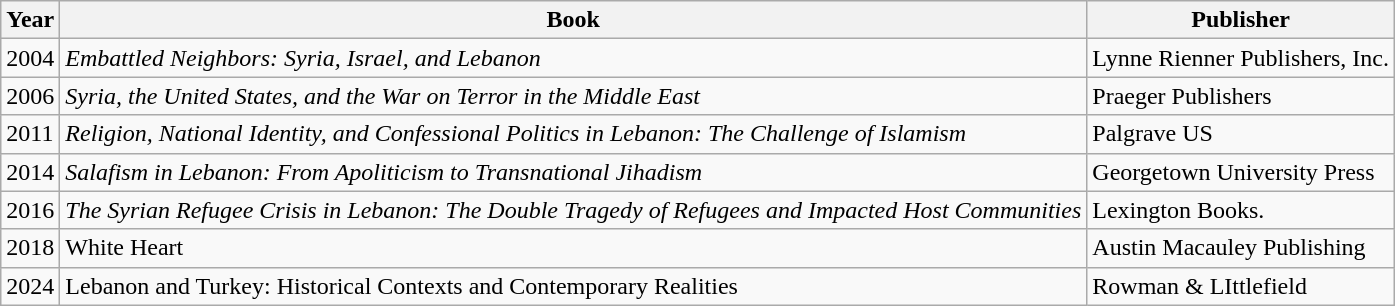<table class="wikitable">
<tr>
<th>Year</th>
<th>Book</th>
<th>Publisher</th>
</tr>
<tr>
<td>2004</td>
<td><em>Embattled Neighbors: Syria, Israel, and Lebanon</em></td>
<td>Lynne Rienner Publishers, Inc.</td>
</tr>
<tr>
<td>2006</td>
<td><em>Syria, the United States, and the War on Terror in the Middle East </em></td>
<td>Praeger Publishers</td>
</tr>
<tr>
<td>2011</td>
<td><em>Religion, National Identity, and Confessional Politics in Lebanon: The Challenge of Islamism</em></td>
<td>Palgrave US</td>
</tr>
<tr>
<td>2014</td>
<td><em>Salafism in Lebanon: From Apoliticism to Transnational Jihadism</em></td>
<td>Georgetown University Press</td>
</tr>
<tr>
<td>2016</td>
<td><em>The Syrian Refugee Crisis in Lebanon: The Double Tragedy of Refugees and Impacted Host Communities</em></td>
<td>Lexington Books.</td>
</tr>
<tr>
<td>2018</td>
<td>White Heart</td>
<td>Austin Macauley Publishing</td>
</tr>
<tr>
<td>2024</td>
<td>Lebanon and Turkey: Historical Contexts and Contemporary Realities</td>
<td>Rowman & LIttlefield</td>
</tr>
</table>
